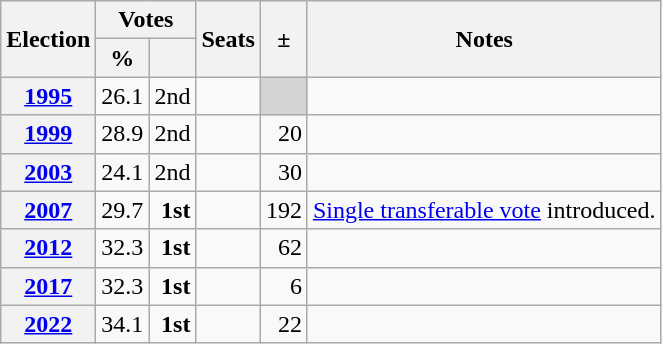<table class="wikitable" style="text-align:right">
<tr>
<th rowspan="2">Election</th>
<th colspan="2">Votes</th>
<th rowspan="2">Seats</th>
<th rowspan="2">±</th>
<th rowspan="2">Notes</th>
</tr>
<tr>
<th>%</th>
<th></th>
</tr>
<tr>
<th><a href='#'>1995</a></th>
<td>26.1</td>
<td> 2nd</td>
<td></td>
<td bgcolor="lightgrey"></td>
<td></td>
</tr>
<tr>
<th><a href='#'>1999</a></th>
<td>28.9</td>
<td> 2nd</td>
<td></td>
<td> 20</td>
<td></td>
</tr>
<tr>
<th><a href='#'>2003</a></th>
<td>24.1</td>
<td> 2nd</td>
<td></td>
<td> 30</td>
<td></td>
</tr>
<tr>
<th><a href='#'>2007</a></th>
<td>29.7</td>
<td> <strong>1st</strong></td>
<td></td>
<td> 192</td>
<td align=left><a href='#'>Single transferable vote</a> introduced.</td>
</tr>
<tr>
<th><a href='#'>2012</a></th>
<td>32.3</td>
<td> <strong>1st</strong></td>
<td></td>
<td> 62</td>
<td></td>
</tr>
<tr>
<th><a href='#'>2017</a></th>
<td>32.3</td>
<td> <strong>1st</strong></td>
<td></td>
<td> 6</td>
<td></td>
</tr>
<tr>
<th><a href='#'>2022</a></th>
<td>34.1</td>
<td> <strong>1st</strong></td>
<td></td>
<td> 22</td>
<td></td>
</tr>
</table>
